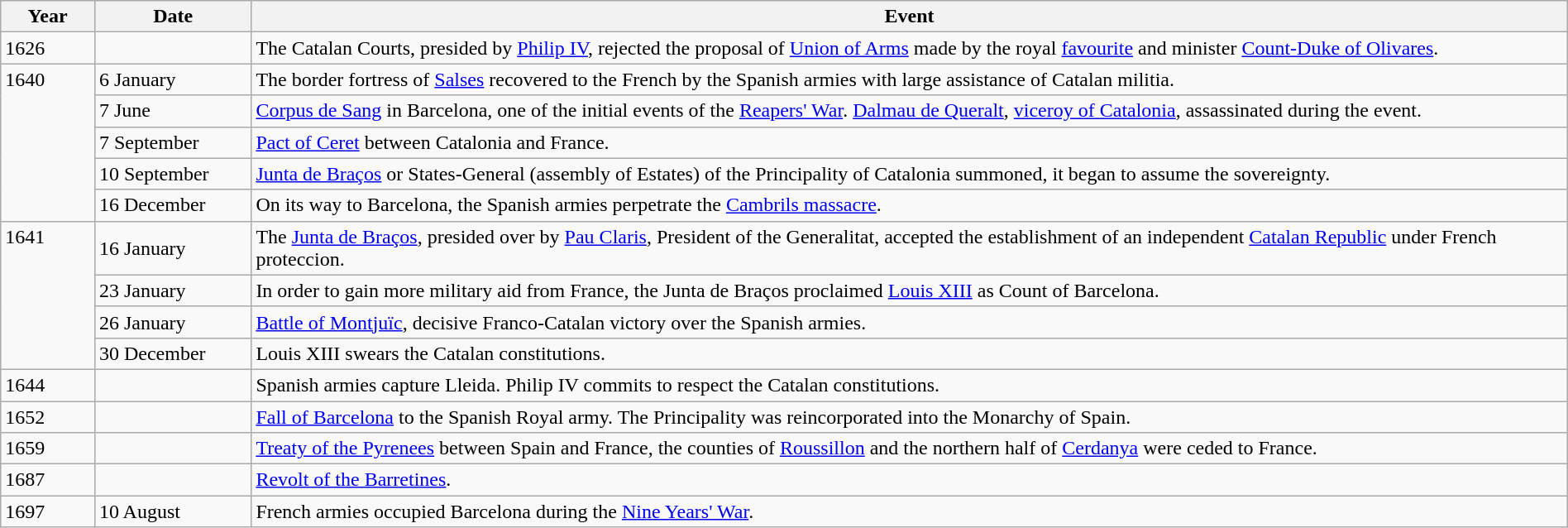<table class="wikitable" width="100%">
<tr>
<th style="width:6%">Year</th>
<th style="width:10%">Date</th>
<th>Event</th>
</tr>
<tr>
<td>1626</td>
<td></td>
<td>The Catalan Courts, presided by <a href='#'>Philip IV</a>, rejected the proposal of <a href='#'>Union of Arms</a> made by the royal <a href='#'>favourite</a> and minister <a href='#'>Count-Duke of Olivares</a>.</td>
</tr>
<tr>
<td rowspan="5" valign="top">1640</td>
<td>6 January</td>
<td>The border fortress of <a href='#'>Salses</a> recovered to the French by the Spanish armies with large assistance of Catalan militia.</td>
</tr>
<tr>
<td>7 June</td>
<td><a href='#'>Corpus de Sang</a> in Barcelona, one of the initial events of the <a href='#'>Reapers' War</a>. <a href='#'>Dalmau de Queralt</a>, <a href='#'>viceroy of Catalonia</a>, assassinated during the event.</td>
</tr>
<tr>
<td>7 September</td>
<td><a href='#'>Pact of Ceret</a> between Catalonia and France.</td>
</tr>
<tr>
<td>10 September</td>
<td><a href='#'>Junta de Braços</a> or States-General (assembly of Estates) of the Principality of Catalonia summoned, it began to assume the sovereignty.</td>
</tr>
<tr>
<td>16 December</td>
<td>On its way to Barcelona, the Spanish armies perpetrate the <a href='#'>Cambrils massacre</a>.</td>
</tr>
<tr>
<td rowspan="4" valign="top">1641</td>
<td>16 January</td>
<td>The <a href='#'>Junta de Braços</a>, presided over by <a href='#'>Pau Claris</a>, President of the Generalitat, accepted the establishment of an independent <a href='#'>Catalan Republic</a> under French proteccion.</td>
</tr>
<tr>
<td>23 January</td>
<td>In order to gain more military aid from France, the Junta de Braços proclaimed <a href='#'>Louis XIII</a> as Count of Barcelona.</td>
</tr>
<tr>
<td>26 January</td>
<td><a href='#'>Battle of Montjuïc</a>, decisive Franco-Catalan victory over the Spanish armies.</td>
</tr>
<tr>
<td>30 December</td>
<td>Louis XIII swears the Catalan constitutions.</td>
</tr>
<tr>
<td>1644</td>
<td></td>
<td>Spanish armies capture Lleida. Philip IV commits to respect the Catalan constitutions.</td>
</tr>
<tr>
<td>1652</td>
<td></td>
<td><a href='#'>Fall of Barcelona</a> to the Spanish Royal army. The Principality was reincorporated into the Monarchy of Spain.</td>
</tr>
<tr>
<td>1659</td>
<td></td>
<td><a href='#'>Treaty of the Pyrenees</a> between Spain and France, the counties of <a href='#'>Roussillon</a> and the northern half of <a href='#'>Cerdanya</a> were ceded to France.</td>
</tr>
<tr>
<td>1687</td>
<td></td>
<td><a href='#'>Revolt of the Barretines</a>.</td>
</tr>
<tr>
<td>1697</td>
<td>10 August</td>
<td>French armies occupied Barcelona during the <a href='#'>Nine Years' War</a>.</td>
</tr>
</table>
